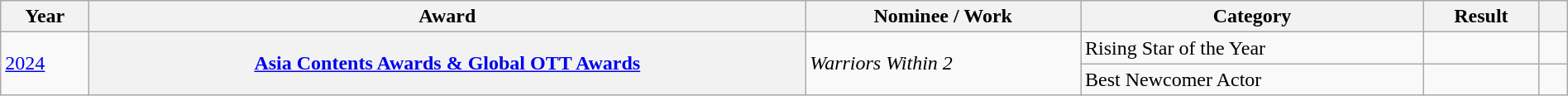<table class="wikitable plainrowheaders" style="width: 100%;">
<tr>
<th scope="col">Year</th>
<th scope="col">Award</th>
<th scope="col">Nominee / Work</th>
<th scope="col">Category</th>
<th scope="col">Result</th>
<th scope="col" style="width:1em;" class="unsortable"></th>
</tr>
<tr>
<td rowspan="2"><a href='#'>2024</a></td>
<th rowspan="2" scope="row"><a href='#'>Asia Contents Awards & Global OTT Awards</a></th>
<td rowspan="2"><em>Warriors Within 2</em></td>
<td>Rising Star of the Year</td>
<td></td>
<td></td>
</tr>
<tr>
<td>Best Newcomer Actor</td>
<td></td>
<td></td>
</tr>
</table>
